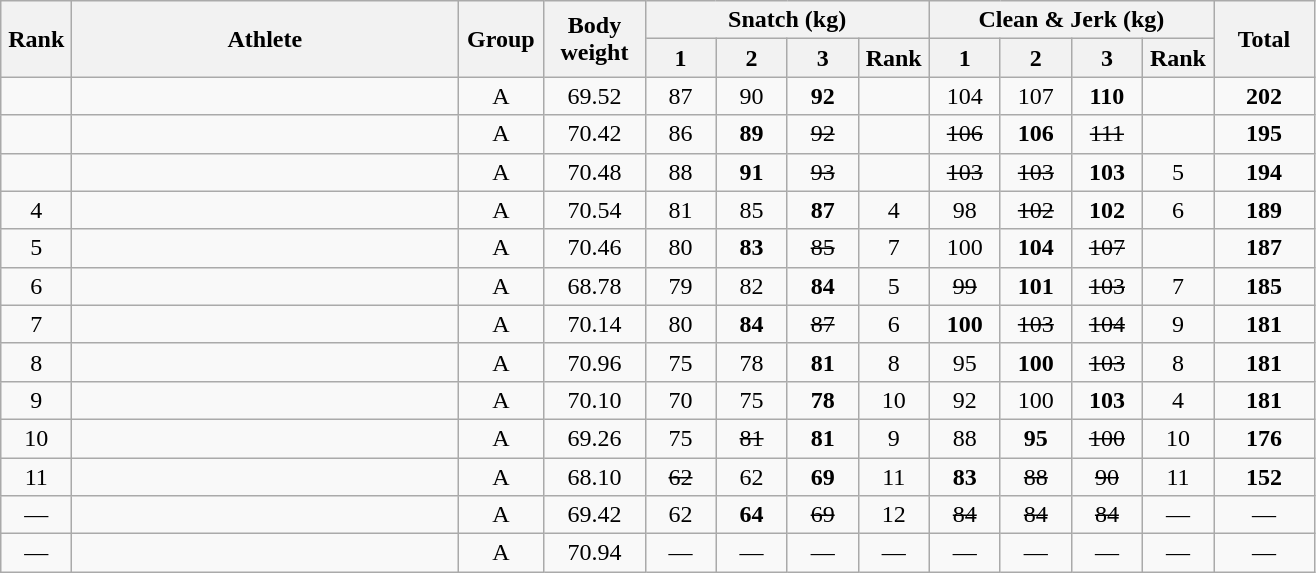<table class = "wikitable" style="text-align:center;">
<tr>
<th rowspan=2 width=40>Rank</th>
<th rowspan=2 width=250>Athlete</th>
<th rowspan=2 width=50>Group</th>
<th rowspan=2 width=60>Body weight</th>
<th colspan=4>Snatch (kg)</th>
<th colspan=4>Clean & Jerk (kg)</th>
<th rowspan=2 width=60>Total</th>
</tr>
<tr>
<th width=40>1</th>
<th width=40>2</th>
<th width=40>3</th>
<th width=40>Rank</th>
<th width=40>1</th>
<th width=40>2</th>
<th width=40>3</th>
<th width=40>Rank</th>
</tr>
<tr>
<td></td>
<td align=left></td>
<td>A</td>
<td>69.52</td>
<td>87</td>
<td>90</td>
<td><strong>92</strong></td>
<td></td>
<td>104</td>
<td>107</td>
<td><strong>110</strong></td>
<td></td>
<td><strong>202</strong></td>
</tr>
<tr>
<td></td>
<td align=left></td>
<td>A</td>
<td>70.42</td>
<td>86</td>
<td><strong>89</strong></td>
<td><s>92</s></td>
<td></td>
<td><s>106</s></td>
<td><strong>106</strong></td>
<td><s>111</s></td>
<td></td>
<td><strong>195</strong></td>
</tr>
<tr>
<td></td>
<td align=left></td>
<td>A</td>
<td>70.48</td>
<td>88</td>
<td><strong>91</strong></td>
<td><s>93</s></td>
<td></td>
<td><s>103</s></td>
<td><s>103</s></td>
<td><strong>103</strong></td>
<td>5</td>
<td><strong>194</strong></td>
</tr>
<tr>
<td>4</td>
<td align=left></td>
<td>A</td>
<td>70.54</td>
<td>81</td>
<td>85</td>
<td><strong>87</strong></td>
<td>4</td>
<td>98</td>
<td><s>102</s></td>
<td><strong>102</strong></td>
<td>6</td>
<td><strong>189</strong></td>
</tr>
<tr>
<td>5</td>
<td align=left></td>
<td>A</td>
<td>70.46</td>
<td>80</td>
<td><strong>83</strong></td>
<td><s>85</s></td>
<td>7</td>
<td>100</td>
<td><strong>104</strong></td>
<td><s>107</s></td>
<td></td>
<td><strong>187</strong></td>
</tr>
<tr>
<td>6</td>
<td align=left></td>
<td>A</td>
<td>68.78</td>
<td>79</td>
<td>82</td>
<td><strong>84</strong></td>
<td>5</td>
<td><s>99</s></td>
<td><strong>101</strong></td>
<td><s>103</s></td>
<td>7</td>
<td><strong>185</strong></td>
</tr>
<tr>
<td>7</td>
<td align=left></td>
<td>A</td>
<td>70.14</td>
<td>80</td>
<td><strong>84</strong></td>
<td><s>87</s></td>
<td>6</td>
<td><strong>100</strong></td>
<td><s>103</s></td>
<td><s>104</s></td>
<td>9</td>
<td><strong>181</strong></td>
</tr>
<tr>
<td>8</td>
<td align=left></td>
<td>A</td>
<td>70.96</td>
<td>75</td>
<td>78</td>
<td><strong>81</strong></td>
<td>8</td>
<td>95</td>
<td><strong>100</strong></td>
<td><s>103</s></td>
<td>8</td>
<td><strong>181</strong></td>
</tr>
<tr>
<td>9</td>
<td align=left></td>
<td>A</td>
<td>70.10</td>
<td>70</td>
<td>75</td>
<td><strong>78</strong></td>
<td>10</td>
<td>92</td>
<td>100</td>
<td><strong>103</strong></td>
<td>4</td>
<td><strong>181</strong></td>
</tr>
<tr>
<td>10</td>
<td align=left></td>
<td>A</td>
<td>69.26</td>
<td>75</td>
<td><s>81</s></td>
<td><strong>81</strong></td>
<td>9</td>
<td>88</td>
<td><strong>95</strong></td>
<td><s>100</s></td>
<td>10</td>
<td><strong>176</strong></td>
</tr>
<tr>
<td>11</td>
<td align=left></td>
<td>A</td>
<td>68.10</td>
<td><s>62</s></td>
<td>62</td>
<td><strong>69</strong></td>
<td>11</td>
<td><strong>83</strong></td>
<td><s>88</s></td>
<td><s>90</s></td>
<td>11</td>
<td><strong>152</strong></td>
</tr>
<tr>
<td>—</td>
<td align=left></td>
<td>A</td>
<td>69.42</td>
<td>62</td>
<td><strong>64</strong></td>
<td><s>69</s></td>
<td>12</td>
<td><s>84</s></td>
<td><s>84</s></td>
<td><s>84</s></td>
<td>—</td>
<td>—</td>
</tr>
<tr>
<td>—</td>
<td align=left></td>
<td>A</td>
<td>70.94</td>
<td>—</td>
<td>—</td>
<td>—</td>
<td>—</td>
<td>—</td>
<td>—</td>
<td>—</td>
<td>—</td>
<td>—</td>
</tr>
</table>
